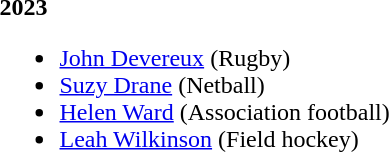<table>
<tr>
<td valign="top"><br><strong>2023</strong><ul><li><a href='#'>John Devereux</a> (Rugby)</li><li><a href='#'>Suzy Drane</a> (Netball)</li><li><a href='#'>Helen Ward</a> (Association football)</li><li><a href='#'>Leah Wilkinson</a> (Field hockey)</li></ul></td>
</tr>
</table>
